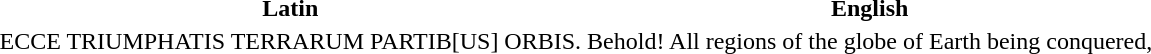<table>
<tr>
<th>Latin</th>
<th>English</th>
</tr>
<tr>
<td lang="la">ECCE TRIUMPHATIS TERRARUM PARTIB[US] ORBIS.<br></td>
<td>Behold! All regions of the globe of Earth being conquered,<br></td>
</tr>
</table>
